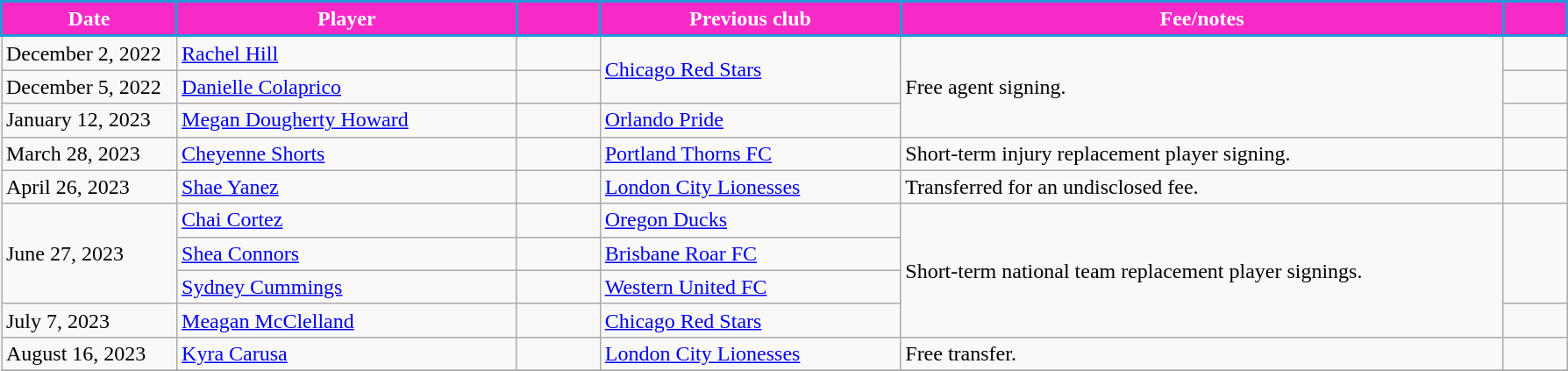<table class="wikitable sortable">
<tr>
<th style="background:#f72ac7; color:#fff; border:2px solid #2597d9; width:125px;" scope="col">Date</th>
<th style="background:#f72ac7; color:#fff; border:2px solid #2597d9; width:250px;" scope="col">Player</th>
<th style="background:#f72ac7; color:#fff; border:2px solid #2597d9; width:55px;" scope="col"></th>
<th style="background:#f72ac7; color:#fff; border:2px solid #2597d9; width:220px;" scope="col">Previous club</th>
<th style="background:#f72ac7; color:#fff; border:2px solid #2597d9; width:450px;" scope="col">Fee/notes</th>
<th style="background:#f72ac7; color:#fff; border:2px solid #2597d9; width:40px;" scope="col"></th>
</tr>
<tr>
<td>December 2, 2022</td>
<td> <a href='#'>Rachel Hill</a></td>
<td></td>
<td rowspan=2> <a href='#'>Chicago Red Stars</a></td>
<td rowspan=3>Free agent signing.</td>
<td></td>
</tr>
<tr>
<td>December 5, 2022</td>
<td> <a href='#'>Danielle Colaprico</a></td>
<td></td>
<td></td>
</tr>
<tr>
<td>January 12, 2023</td>
<td> <a href='#'>Megan Dougherty Howard</a></td>
<td></td>
<td> <a href='#'>Orlando Pride</a></td>
<td></td>
</tr>
<tr>
<td>March 28, 2023</td>
<td> <a href='#'>Cheyenne Shorts</a></td>
<td></td>
<td> <a href='#'>Portland Thorns FC</a></td>
<td>Short-term injury replacement player signing.</td>
<td></td>
</tr>
<tr>
<td>April 26, 2023</td>
<td> <a href='#'>Shae Yanez</a></td>
<td></td>
<td> <a href='#'>London City Lionesses</a></td>
<td>Transferred for an undisclosed fee.</td>
<td></td>
</tr>
<tr>
<td rowspan=3>June 27, 2023</td>
<td> <a href='#'>Chai Cortez</a></td>
<td></td>
<td> <a href='#'>Oregon Ducks</a></td>
<td rowspan="4">Short-term national team replacement player signings.</td>
<td rowspan=3></td>
</tr>
<tr>
<td> <a href='#'>Shea Connors</a></td>
<td></td>
<td> <a href='#'>Brisbane Roar FC</a></td>
</tr>
<tr>
<td> <a href='#'>Sydney Cummings</a></td>
<td></td>
<td> <a href='#'>Western United FC</a></td>
</tr>
<tr>
<td>July 7, 2023</td>
<td> <a href='#'>Meagan McClelland</a></td>
<td></td>
<td> <a href='#'>Chicago Red Stars</a></td>
<td></td>
</tr>
<tr>
<td>August 16, 2023</td>
<td> <a href='#'>Kyra Carusa</a></td>
<td></td>
<td> <a href='#'>London City Lionesses</a></td>
<td>Free transfer.</td>
<td></td>
</tr>
<tr>
</tr>
</table>
